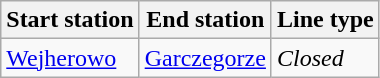<table class="wikitable">
<tr>
<th>Start station</th>
<th>End station</th>
<th>Line type</th>
</tr>
<tr>
<td><a href='#'>Wejherowo</a></td>
<td><a href='#'>Garczegorze</a></td>
<td><em>Closed</em></td>
</tr>
</table>
